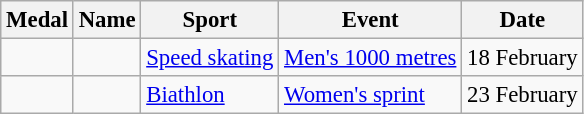<table class="wikitable sortable" style="font-size:95%">
<tr>
<th>Medal</th>
<th>Name</th>
<th>Sport</th>
<th>Event</th>
<th>Date</th>
</tr>
<tr>
<td></td>
<td></td>
<td><a href='#'>Speed skating</a></td>
<td><a href='#'>Men's 1000 metres</a></td>
<td>18 February</td>
</tr>
<tr>
<td></td>
<td></td>
<td><a href='#'>Biathlon</a></td>
<td><a href='#'>Women's sprint</a></td>
<td>23 February</td>
</tr>
</table>
